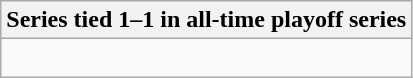<table class="wikitable collapsible collapsed">
<tr>
<th>Series tied 1–1 in all-time playoff series</th>
</tr>
<tr>
<td><br>
</td>
</tr>
</table>
